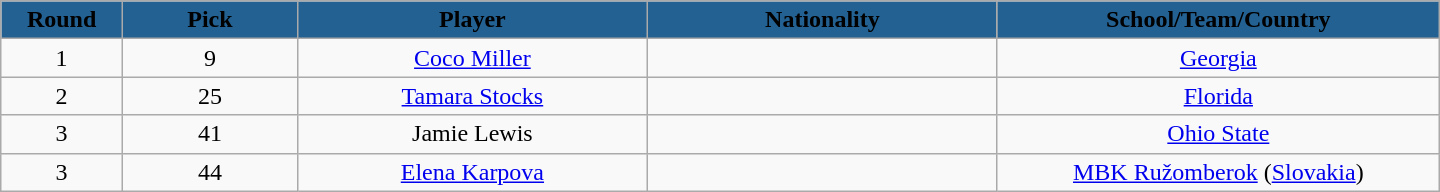<table class="wikitable" style="text-align:center; width:60em">
<tr>
<th style="background: #236192" width="2%"><span>Round</span></th>
<th style="background: #236192" width="5%"><span>Pick</span></th>
<th style="background: #236192" width="10%"><span>Player</span></th>
<th style="background: #236192" width="10%"><span>Nationality</span></th>
<th style="background: #236192" width="10%"><span>School/Team/Country</span></th>
</tr>
<tr>
<td>1</td>
<td>9</td>
<td><a href='#'>Coco Miller</a></td>
<td></td>
<td><a href='#'>Georgia</a></td>
</tr>
<tr>
<td>2</td>
<td>25</td>
<td><a href='#'>Tamara Stocks</a></td>
<td></td>
<td><a href='#'>Florida</a></td>
</tr>
<tr>
<td>3</td>
<td>41</td>
<td>Jamie Lewis</td>
<td></td>
<td><a href='#'>Ohio State</a></td>
</tr>
<tr>
<td>3</td>
<td>44</td>
<td><a href='#'>Elena Karpova</a></td>
<td></td>
<td><a href='#'>MBK Ružomberok</a> (<a href='#'>Slovakia</a>)</td>
</tr>
</table>
